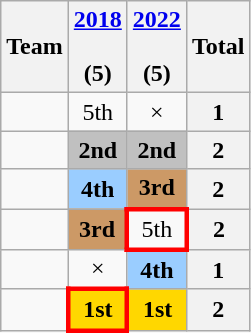<table class="wikitable" style="text-align:center">
<tr>
<th>Team</th>
<th><a href='#'>2018</a><br> <br>  (5)</th>
<th><a href='#'>2022</a><br> <br> (5)</th>
<th>Total</th>
</tr>
<tr>
<td align=left></td>
<td>5th</td>
<td>×</td>
<th>1</th>
</tr>
<tr>
<td align=left></td>
<td bgcolor=Silver><strong>2nd</strong></td>
<td bgcolor=Silver><strong>2nd</strong></td>
<th>2</th>
</tr>
<tr>
<td align=left></td>
<td bgcolor=#9acdff><strong>4th</strong></td>
<td bgcolor=#cc9966><strong>3rd</strong></td>
<th>2</th>
</tr>
<tr>
<td align=left></td>
<td bgcolor=#cc9966><strong>3rd</strong></td>
<td style="border:3px solid red">5th</td>
<th>2</th>
</tr>
<tr>
<td align=left></td>
<td>×</td>
<td bgcolor=#9acdff><strong>4th</strong></td>
<th>1</th>
</tr>
<tr>
<td align=left></td>
<td style="border:3px solid red" bgcolor=Gold><strong>1st</strong></td>
<td bgcolor=Gold><strong>1st</strong></td>
<th>2</th>
</tr>
</table>
